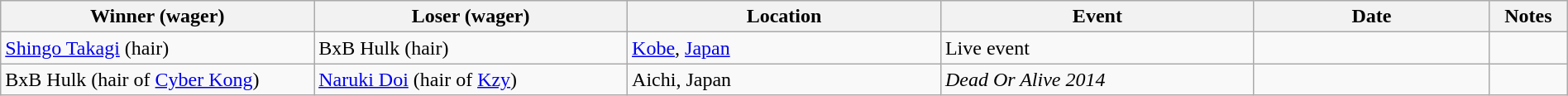<table class="wikitable sortable" width=100%>
<tr>
<th width=20%>Winner (wager)</th>
<th width=20%>Loser (wager)</th>
<th width=20%>Location</th>
<th width=20%>Event</th>
<th width=15%>Date</th>
<th width=5%>Notes</th>
</tr>
<tr>
<td><a href='#'>Shingo Takagi</a> (hair)</td>
<td>BxB Hulk (hair)</td>
<td><a href='#'>Kobe</a>, <a href='#'>Japan</a></td>
<td>Live event</td>
<td></td>
<td></td>
</tr>
<tr>
<td>BxB Hulk (hair of <a href='#'>Cyber Kong</a>)</td>
<td><a href='#'>Naruki Doi</a> (hair of <a href='#'>Kzy</a>)</td>
<td>Aichi, Japan</td>
<td><em>Dead Or Alive 2014</em></td>
<td></td>
<td></td>
</tr>
</table>
